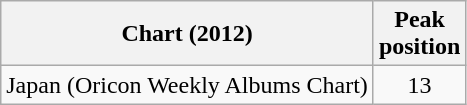<table class="wikitable sortable" border="1">
<tr>
<th>Chart (2012)</th>
<th>Peak<br>position</th>
</tr>
<tr>
<td>Japan (Oricon Weekly Albums Chart)</td>
<td align="center">13</td>
</tr>
</table>
